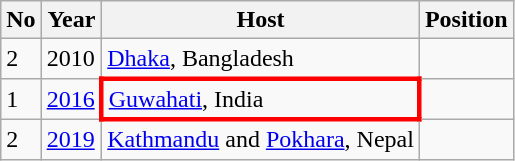<table class="wikitable">
<tr>
<th>No</th>
<th>Year</th>
<th>Host</th>
<th>Position</th>
</tr>
<tr>
<td>2</td>
<td>2010</td>
<td> <a href='#'>Dhaka</a>, Bangladesh</td>
<td></td>
</tr>
<tr>
<td>1</td>
<td><a href='#'>2016</a></td>
<td style="border: 3px solid red"> <a href='#'>Guwahati</a>, India</td>
<td></td>
</tr>
<tr>
<td>2</td>
<td><a href='#'>2019</a></td>
<td> <a href='#'>Kathmandu</a> and <a href='#'>Pokhara</a>, Nepal</td>
<td></td>
</tr>
</table>
